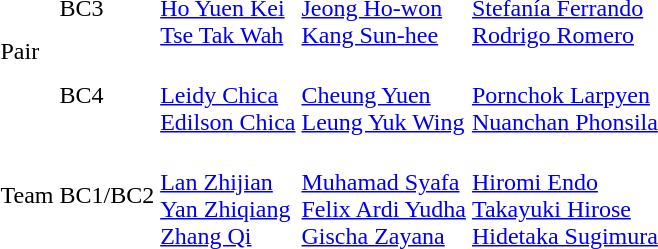<table>
<tr>
<td rowspan=2>Pair</td>
<td>BC3<br></td>
<td><br><a href='#'>Ho Yuen Kei</a><br><a href='#'>Tse Tak Wah</a></td>
<td><br><a href='#'>Jeong Ho-won</a><br><a href='#'>Kang Sun-hee</a></td>
<td><br><a href='#'>Stefanía Ferrando</a><br><a href='#'>Rodrigo Romero</a></td>
</tr>
<tr>
<td>BC4<br></td>
<td><br><a href='#'>Leidy Chica</a><br><a href='#'>Edilson Chica</a></td>
<td><br><a href='#'>Cheung Yuen</a><br><a href='#'>Leung Yuk Wing</a></td>
<td><br><a href='#'>Pornchok Larpyen</a><br><a href='#'>Nuanchan Phonsila</a></td>
</tr>
<tr>
<td>Team</td>
<td>BC1/BC2<br></td>
<td><br><a href='#'>Lan Zhijian</a><br><a href='#'>Yan Zhiqiang</a><br><a href='#'>Zhang Qi</a></td>
<td><br><a href='#'>Muhamad Syafa</a><br><a href='#'>Felix Ardi Yudha</a><br><a href='#'>Gischa Zayana</a></td>
<td><br><a href='#'>Hiromi Endo</a><br><a href='#'>Takayuki Hirose</a><br><a href='#'>Hidetaka Sugimura</a></td>
</tr>
</table>
